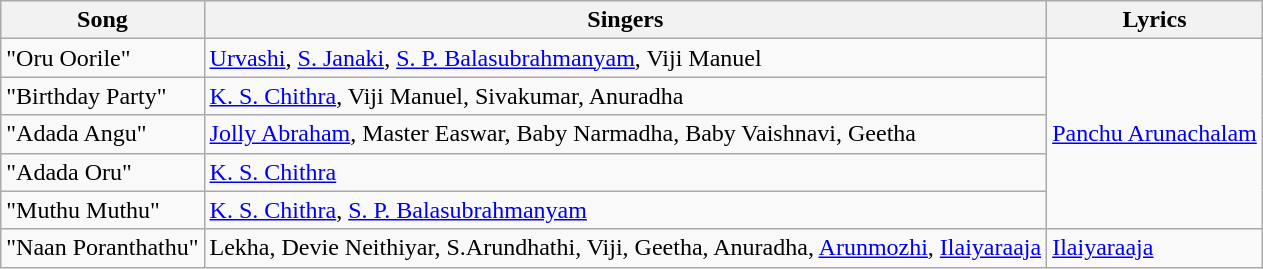<table class="wikitable">
<tr>
<th>Song</th>
<th>Singers</th>
<th>Lyrics</th>
</tr>
<tr>
<td>"Oru Oorile"</td>
<td><a href='#'>Urvashi</a>, <a href='#'>S. Janaki</a>, <a href='#'>S. P. Balasubrahmanyam</a>, Viji Manuel</td>
<td rowspan=5><a href='#'>Panchu Arunachalam</a></td>
</tr>
<tr>
<td>"Birthday Party"</td>
<td><a href='#'>K. S. Chithra</a>, Viji Manuel, Sivakumar, Anuradha</td>
</tr>
<tr>
<td>"Adada Angu"</td>
<td><a href='#'>Jolly Abraham</a>, Master Easwar, Baby Narmadha, Baby Vaishnavi, Geetha</td>
</tr>
<tr>
<td>"Adada Oru"</td>
<td><a href='#'>K. S. Chithra</a></td>
</tr>
<tr>
<td>"Muthu Muthu"</td>
<td><a href='#'>K. S. Chithra</a>, <a href='#'>S. P. Balasubrahmanyam</a></td>
</tr>
<tr>
<td>"Naan Poranthathu"</td>
<td>Lekha, Devie Neithiyar, S.Arundhathi, Viji, Geetha, Anuradha, <a href='#'>Arunmozhi</a>, <a href='#'>Ilaiyaraaja</a></td>
<td><a href='#'>Ilaiyaraaja</a></td>
</tr>
</table>
